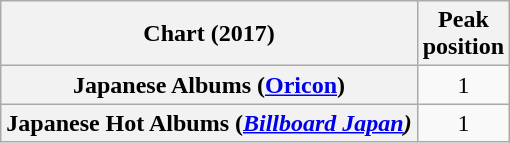<table class="wikitable plainrowheaders" style="text-align:center">
<tr>
<th>Chart (2017)</th>
<th>Peak<br>position</th>
</tr>
<tr>
<th scope="row">Japanese Albums (<a href='#'>Oricon</a>)</th>
<td>1</td>
</tr>
<tr>
<th scope="row">Japanese Hot Albums (<em><a href='#'>Billboard Japan</a>)</em></th>
<td>1</td>
</tr>
</table>
